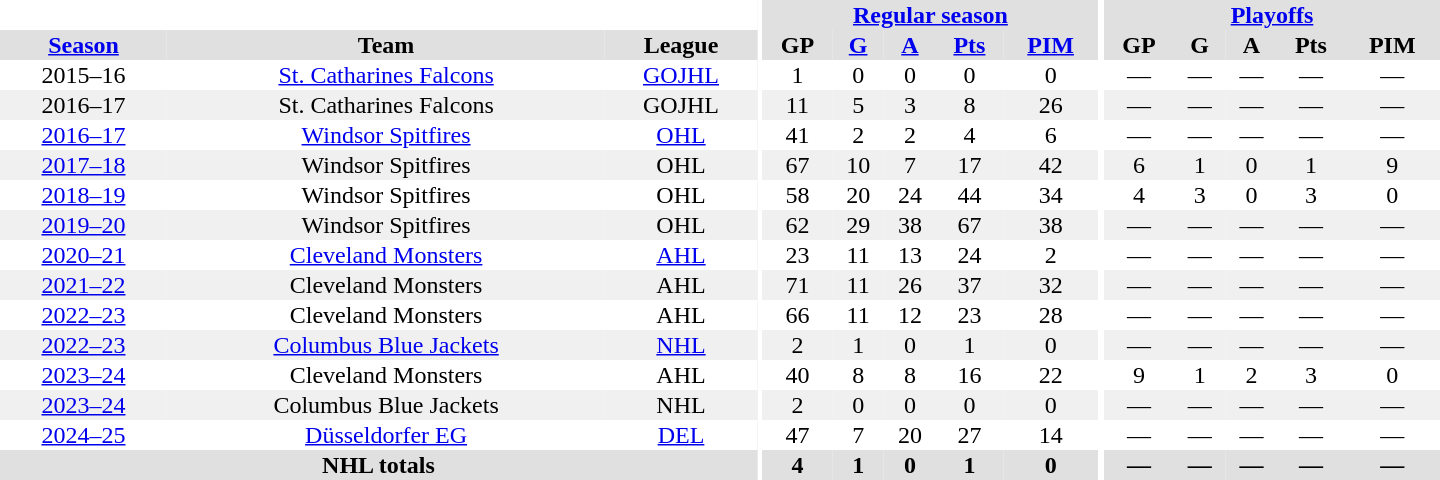<table border="0" cellpadding="1" cellspacing="0" style="text-align:center; width:60em">
<tr bgcolor="#e0e0e0">
<th colspan="3" bgcolor="#ffffff"></th>
<th rowspan="99" bgcolor="#ffffff"></th>
<th colspan="5"><a href='#'>Regular season</a></th>
<th rowspan="99" bgcolor="#ffffff"></th>
<th colspan="5"><a href='#'>Playoffs</a></th>
</tr>
<tr bgcolor="#e0e0e0">
<th><a href='#'>Season</a></th>
<th>Team</th>
<th>League</th>
<th>GP</th>
<th><a href='#'>G</a></th>
<th><a href='#'>A</a></th>
<th><a href='#'>Pts</a></th>
<th><a href='#'>PIM</a></th>
<th>GP</th>
<th>G</th>
<th>A</th>
<th>Pts</th>
<th>PIM</th>
</tr>
<tr>
<td>2015–16</td>
<td><a href='#'>St. Catharines Falcons</a></td>
<td><a href='#'>GOJHL</a></td>
<td>1</td>
<td>0</td>
<td>0</td>
<td>0</td>
<td>0</td>
<td>—</td>
<td>—</td>
<td>—</td>
<td>—</td>
<td>—</td>
</tr>
<tr bgcolor="#f0f0f0">
<td>2016–17</td>
<td>St. Catharines Falcons</td>
<td>GOJHL</td>
<td>11</td>
<td>5</td>
<td>3</td>
<td>8</td>
<td>26</td>
<td>—</td>
<td>—</td>
<td>—</td>
<td>—</td>
<td>—</td>
</tr>
<tr>
<td><a href='#'>2016–17</a></td>
<td><a href='#'>Windsor Spitfires</a></td>
<td><a href='#'>OHL</a></td>
<td>41</td>
<td>2</td>
<td>2</td>
<td>4</td>
<td>6</td>
<td>—</td>
<td>—</td>
<td>—</td>
<td>—</td>
<td>—</td>
</tr>
<tr bgcolor="#f0f0f0">
<td><a href='#'>2017–18</a></td>
<td>Windsor Spitfires</td>
<td>OHL</td>
<td>67</td>
<td>10</td>
<td>7</td>
<td>17</td>
<td>42</td>
<td>6</td>
<td>1</td>
<td>0</td>
<td>1</td>
<td>9</td>
</tr>
<tr>
<td><a href='#'>2018–19</a></td>
<td>Windsor Spitfires</td>
<td>OHL</td>
<td>58</td>
<td>20</td>
<td>24</td>
<td>44</td>
<td>34</td>
<td>4</td>
<td>3</td>
<td>0</td>
<td>3</td>
<td>0</td>
</tr>
<tr bgcolor="#f0f0f0">
<td><a href='#'>2019–20</a></td>
<td>Windsor Spitfires</td>
<td>OHL</td>
<td>62</td>
<td>29</td>
<td>38</td>
<td>67</td>
<td>38</td>
<td>—</td>
<td>—</td>
<td>—</td>
<td>—</td>
<td>—</td>
</tr>
<tr>
<td><a href='#'>2020–21</a></td>
<td><a href='#'>Cleveland Monsters</a></td>
<td><a href='#'>AHL</a></td>
<td>23</td>
<td>11</td>
<td>13</td>
<td>24</td>
<td>2</td>
<td>—</td>
<td>—</td>
<td>—</td>
<td>—</td>
<td>—</td>
</tr>
<tr bgcolor="#f0f0f0">
<td><a href='#'>2021–22</a></td>
<td>Cleveland Monsters</td>
<td>AHL</td>
<td>71</td>
<td>11</td>
<td>26</td>
<td>37</td>
<td>32</td>
<td>—</td>
<td>—</td>
<td>—</td>
<td>—</td>
<td>—</td>
</tr>
<tr>
<td><a href='#'>2022–23</a></td>
<td>Cleveland Monsters</td>
<td>AHL</td>
<td>66</td>
<td>11</td>
<td>12</td>
<td>23</td>
<td>28</td>
<td>—</td>
<td>—</td>
<td>—</td>
<td>—</td>
<td>—</td>
</tr>
<tr bgcolor="#f0f0f0">
<td><a href='#'>2022–23</a></td>
<td><a href='#'>Columbus Blue Jackets</a></td>
<td><a href='#'>NHL</a></td>
<td>2</td>
<td>1</td>
<td>0</td>
<td>1</td>
<td>0</td>
<td>—</td>
<td>—</td>
<td>—</td>
<td>—</td>
<td>—</td>
</tr>
<tr>
<td><a href='#'>2023–24</a></td>
<td>Cleveland Monsters</td>
<td>AHL</td>
<td>40</td>
<td>8</td>
<td>8</td>
<td>16</td>
<td>22</td>
<td>9</td>
<td>1</td>
<td>2</td>
<td>3</td>
<td>0</td>
</tr>
<tr bgcolor="#f0f0f0">
<td><a href='#'>2023–24</a></td>
<td>Columbus Blue Jackets</td>
<td>NHL</td>
<td>2</td>
<td>0</td>
<td>0</td>
<td>0</td>
<td>0</td>
<td>—</td>
<td>—</td>
<td>—</td>
<td>—</td>
<td>—</td>
</tr>
<tr>
<td><a href='#'>2024–25</a></td>
<td><a href='#'>Düsseldorfer EG</a></td>
<td><a href='#'>DEL</a></td>
<td>47</td>
<td>7</td>
<td>20</td>
<td>27</td>
<td>14</td>
<td>—</td>
<td>—</td>
<td>—</td>
<td>—</td>
<td>—</td>
</tr>
<tr bgcolor="#e0e0e0">
<th colspan="3">NHL totals</th>
<th>4</th>
<th>1</th>
<th>0</th>
<th>1</th>
<th>0</th>
<th>—</th>
<th>—</th>
<th>—</th>
<th>—</th>
<th>—</th>
</tr>
</table>
